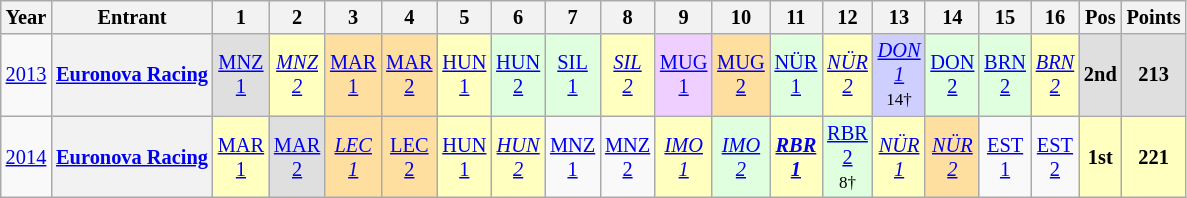<table class="wikitable" style="text-align:center; font-size:85%">
<tr>
<th>Year</th>
<th>Entrant</th>
<th>1</th>
<th>2</th>
<th>3</th>
<th>4</th>
<th>5</th>
<th>6</th>
<th>7</th>
<th>8</th>
<th>9</th>
<th>10</th>
<th>11</th>
<th>12</th>
<th>13</th>
<th>14</th>
<th>15</th>
<th>16</th>
<th>Pos</th>
<th>Points</th>
</tr>
<tr>
<td><a href='#'>2013</a></td>
<th nowrap><a href='#'>Euronova Racing</a></th>
<td style="background:#DFDFDF;"><a href='#'>MNZ<br>1</a><br></td>
<td style="background:#FFFFBF;"><em><a href='#'>MNZ<br>2</a></em><br></td>
<td style="background:#FFDF9F;"><a href='#'>MAR<br>1</a><br></td>
<td style="background:#FFDF9F;"><a href='#'>MAR<br>2</a><br></td>
<td style="background:#FFFFBF;"><a href='#'>HUN<br>1</a><br></td>
<td style="background:#DFFFDF;"><a href='#'>HUN<br>2</a><br></td>
<td style="background:#DFFFDF;"><a href='#'>SIL<br>1</a><br></td>
<td style="background:#FFFFBF;"><em><a href='#'>SIL<br>2</a></em><br></td>
<td style="background:#EFCFFF;"><a href='#'>MUG<br>1</a><br></td>
<td style="background:#FFDF9F;"><a href='#'>MUG<br>2</a><br></td>
<td style="background:#DFFFDF;"><a href='#'>NÜR<br>1</a><br></td>
<td style="background:#FFFFBF;"><em><a href='#'>NÜR<br>2</a></em><br></td>
<td style="background:#CFCFFF;"><em><a href='#'>DON<br>1</a></em><br><small>14†</small></td>
<td style="background:#DFFFDF;"><a href='#'>DON<br>2</a><br></td>
<td style="background:#DFFFDF;"><a href='#'>BRN<br>2</a><br></td>
<td style="background:#FFFFBF;"><em><a href='#'>BRN<br>2</a></em><br></td>
<th style="background:#DFDFDF;">2nd</th>
<th style="background:#DFDFDF;">213</th>
</tr>
<tr>
<td><a href='#'>2014</a></td>
<th nowrap><a href='#'>Euronova Racing</a></th>
<td style="background:#FFFFBF;"><a href='#'>MAR<br>1</a><br></td>
<td style="background:#DFDFDF;"><a href='#'>MAR<br>2</a><br></td>
<td style="background:#FFDF9F;"><em><a href='#'>LEC<br>1</a></em><br></td>
<td style="background:#FFDF9F;"><a href='#'>LEC<br>2</a><br></td>
<td style="background:#FFFFBF;"><a href='#'>HUN<br>1</a><br></td>
<td style="background:#FFFFBF;"><em><a href='#'>HUN<br>2</a></em><br></td>
<td><a href='#'>MNZ<br>1</a></td>
<td><a href='#'>MNZ<br>2</a></td>
<td style="background:#FFFFBF;"><em><a href='#'>IMO<br>1</a></em><br></td>
<td style="background:#DFFFDF;"><em><a href='#'>IMO<br>2</a></em><br></td>
<td style="background:#FFFFBF;"><strong><em><a href='#'>RBR<br>1</a></em></strong><br></td>
<td style="background:#DFFFDF;"><a href='#'>RBR<br>2</a><br><small>8†</small></td>
<td style="background:#FFFFBF;"><em><a href='#'>NÜR<br>1</a></em><br></td>
<td style="background:#FFDF9F;"><em><a href='#'>NÜR<br>2</a></em><br></td>
<td><a href='#'>EST<br>1</a></td>
<td><a href='#'>EST<br>2</a></td>
<th style="background:#FFFFBF;">1st</th>
<th style="background:#FFFFBF;">221</th>
</tr>
</table>
